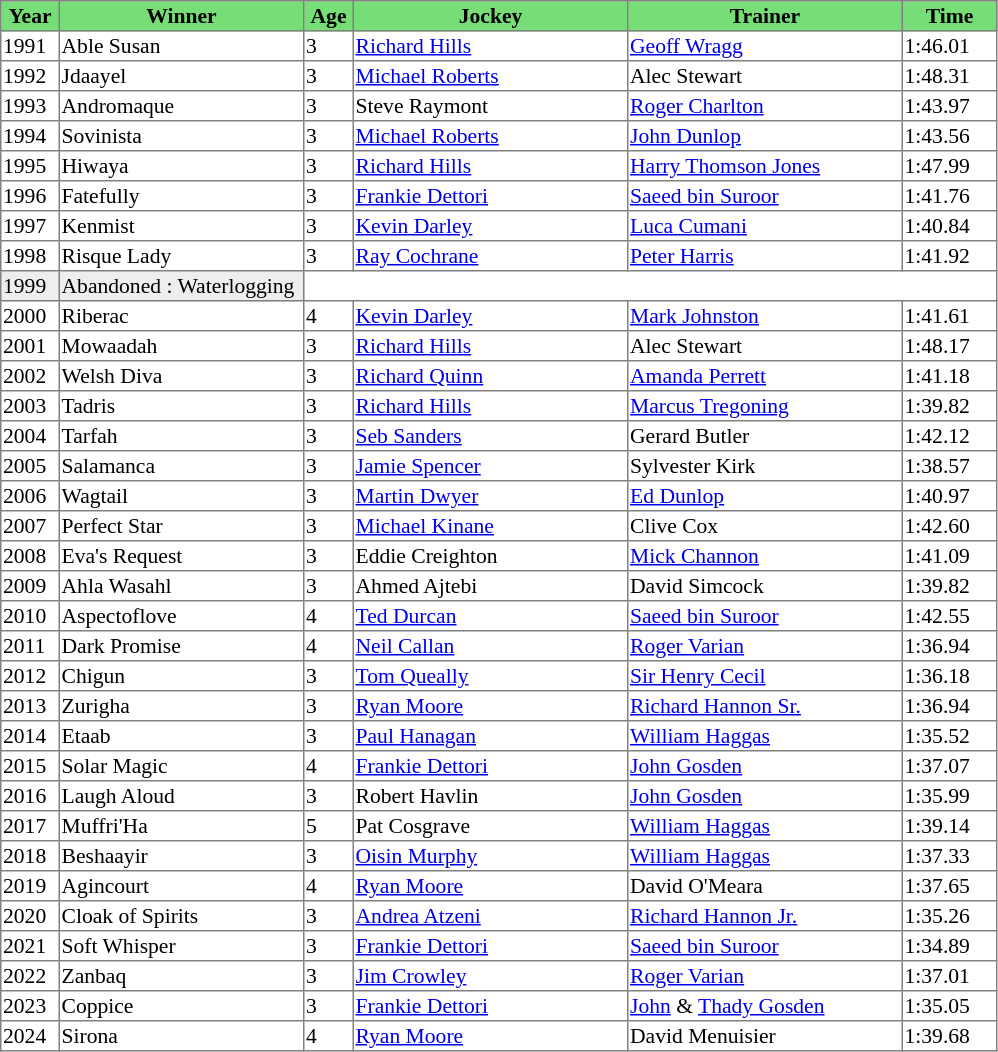<table class = "sortable" | border="1" style="border-collapse: collapse; font-size:90%">
<tr bgcolor="#77dd77" align="center">
<th style="width:36px"><strong>Year</strong></th>
<th style="width:160px"><strong>Winner</strong></th>
<th style="width:30px"><strong>Age</strong></th>
<th style="width:180px"><strong>Jockey</strong></th>
<th style="width:180px"><strong>Trainer</strong></th>
<th style="width:60px"><strong>Time</strong></th>
</tr>
<tr>
<td>1991</td>
<td>Able Susan</td>
<td>3</td>
<td><a href='#'>Richard Hills</a></td>
<td><a href='#'>Geoff Wragg</a></td>
<td>1:46.01</td>
</tr>
<tr>
<td>1992</td>
<td>Jdaayel</td>
<td>3</td>
<td><a href='#'>Michael Roberts</a></td>
<td>Alec Stewart</td>
<td>1:48.31</td>
</tr>
<tr>
<td>1993</td>
<td>Andromaque</td>
<td>3</td>
<td>Steve Raymont</td>
<td><a href='#'>Roger Charlton</a></td>
<td>1:43.97</td>
</tr>
<tr>
<td>1994</td>
<td>Sovinista</td>
<td>3</td>
<td><a href='#'>Michael Roberts</a></td>
<td><a href='#'>John Dunlop</a></td>
<td>1:43.56</td>
</tr>
<tr>
<td>1995</td>
<td>Hiwaya</td>
<td>3</td>
<td><a href='#'>Richard Hills</a></td>
<td><a href='#'>Harry Thomson Jones</a></td>
<td>1:47.99</td>
</tr>
<tr>
<td>1996</td>
<td>Fatefully</td>
<td>3</td>
<td><a href='#'>Frankie Dettori</a></td>
<td><a href='#'>Saeed bin Suroor</a></td>
<td>1:41.76</td>
</tr>
<tr>
<td>1997</td>
<td>Kenmist</td>
<td>3</td>
<td><a href='#'>Kevin Darley</a></td>
<td><a href='#'>Luca Cumani</a></td>
<td>1:40.84</td>
</tr>
<tr>
<td>1998</td>
<td>Risque Lady</td>
<td>3</td>
<td><a href='#'>Ray Cochrane</a></td>
<td><a href='#'>Peter Harris</a></td>
<td>1:41.92</td>
</tr>
<tr bgcolor="#eeeeee">
<td>1999<br><td>Abandoned : Waterlogging </td></td>
</tr>
<tr>
<td>2000</td>
<td>Riberac</td>
<td>4</td>
<td><a href='#'>Kevin Darley</a></td>
<td><a href='#'>Mark Johnston</a></td>
<td>1:41.61</td>
</tr>
<tr>
<td>2001</td>
<td>Mowaadah</td>
<td>3</td>
<td><a href='#'>Richard Hills</a></td>
<td>Alec Stewart</td>
<td>1:48.17</td>
</tr>
<tr>
<td>2002</td>
<td>Welsh Diva</td>
<td>3</td>
<td><a href='#'>Richard Quinn</a></td>
<td><a href='#'>Amanda Perrett</a></td>
<td>1:41.18</td>
</tr>
<tr>
<td>2003</td>
<td>Tadris</td>
<td>3</td>
<td><a href='#'>Richard Hills</a></td>
<td><a href='#'>Marcus Tregoning</a></td>
<td>1:39.82</td>
</tr>
<tr>
<td>2004</td>
<td>Tarfah</td>
<td>3</td>
<td><a href='#'>Seb Sanders</a></td>
<td>Gerard Butler</td>
<td>1:42.12</td>
</tr>
<tr>
<td>2005</td>
<td>Salamanca</td>
<td>3</td>
<td><a href='#'>Jamie Spencer</a></td>
<td>Sylvester Kirk</td>
<td>1:38.57</td>
</tr>
<tr>
<td>2006</td>
<td>Wagtail</td>
<td>3</td>
<td><a href='#'>Martin Dwyer</a></td>
<td><a href='#'>Ed Dunlop</a></td>
<td>1:40.97</td>
</tr>
<tr>
<td>2007</td>
<td>Perfect Star</td>
<td>3</td>
<td><a href='#'>Michael Kinane</a></td>
<td>Clive Cox</td>
<td>1:42.60</td>
</tr>
<tr>
<td>2008</td>
<td>Eva's Request</td>
<td>3</td>
<td>Eddie Creighton</td>
<td><a href='#'>Mick Channon</a></td>
<td>1:41.09</td>
</tr>
<tr>
<td>2009</td>
<td>Ahla Wasahl</td>
<td>3</td>
<td>Ahmed Ajtebi</td>
<td>David Simcock</td>
<td>1:39.82</td>
</tr>
<tr>
<td>2010</td>
<td>Aspectoflove</td>
<td>4</td>
<td><a href='#'>Ted Durcan</a></td>
<td><a href='#'>Saeed bin Suroor</a></td>
<td>1:42.55</td>
</tr>
<tr>
<td>2011</td>
<td>Dark Promise</td>
<td>4</td>
<td><a href='#'>Neil Callan</a></td>
<td><a href='#'>Roger Varian</a></td>
<td>1:36.94</td>
</tr>
<tr>
<td>2012</td>
<td>Chigun</td>
<td>3</td>
<td><a href='#'>Tom Queally</a></td>
<td><a href='#'>Sir Henry Cecil</a></td>
<td>1:36.18</td>
</tr>
<tr>
<td>2013</td>
<td>Zurigha</td>
<td>3</td>
<td><a href='#'>Ryan Moore</a></td>
<td><a href='#'>Richard Hannon Sr.</a></td>
<td>1:36.94</td>
</tr>
<tr>
<td>2014</td>
<td>Etaab</td>
<td>3</td>
<td><a href='#'>Paul Hanagan</a></td>
<td><a href='#'>William Haggas</a></td>
<td>1:35.52</td>
</tr>
<tr>
<td>2015</td>
<td>Solar Magic</td>
<td>4</td>
<td><a href='#'>Frankie Dettori</a></td>
<td><a href='#'>John Gosden</a></td>
<td>1:37.07</td>
</tr>
<tr>
<td>2016</td>
<td>Laugh Aloud</td>
<td>3</td>
<td>Robert Havlin</td>
<td><a href='#'>John Gosden</a></td>
<td>1:35.99</td>
</tr>
<tr>
<td>2017</td>
<td>Muffri'Ha</td>
<td>5</td>
<td>Pat Cosgrave</td>
<td><a href='#'>William Haggas</a></td>
<td>1:39.14</td>
</tr>
<tr>
<td>2018</td>
<td>Beshaayir</td>
<td>3</td>
<td><a href='#'>Oisin Murphy</a></td>
<td><a href='#'>William Haggas</a></td>
<td>1:37.33</td>
</tr>
<tr>
<td>2019</td>
<td>Agincourt</td>
<td>4</td>
<td><a href='#'>Ryan Moore</a></td>
<td>David O'Meara</td>
<td>1:37.65</td>
</tr>
<tr>
<td>2020</td>
<td>Cloak of Spirits</td>
<td>3</td>
<td><a href='#'>Andrea Atzeni</a></td>
<td><a href='#'>Richard Hannon Jr.</a></td>
<td>1:35.26</td>
</tr>
<tr>
<td>2021</td>
<td>Soft Whisper</td>
<td>3</td>
<td><a href='#'>Frankie Dettori</a></td>
<td><a href='#'>Saeed bin Suroor</a></td>
<td>1:34.89</td>
</tr>
<tr>
<td>2022</td>
<td>Zanbaq</td>
<td>3</td>
<td><a href='#'>Jim Crowley</a></td>
<td><a href='#'>Roger Varian</a></td>
<td>1:37.01</td>
</tr>
<tr>
<td>2023</td>
<td>Coppice</td>
<td>3</td>
<td><a href='#'>Frankie Dettori</a></td>
<td><a href='#'>John</a> & <a href='#'>Thady Gosden</a></td>
<td>1:35.05</td>
</tr>
<tr>
<td>2024</td>
<td>Sirona</td>
<td>4</td>
<td><a href='#'>Ryan Moore</a></td>
<td>David Menuisier</td>
<td>1:39.68</td>
</tr>
</table>
